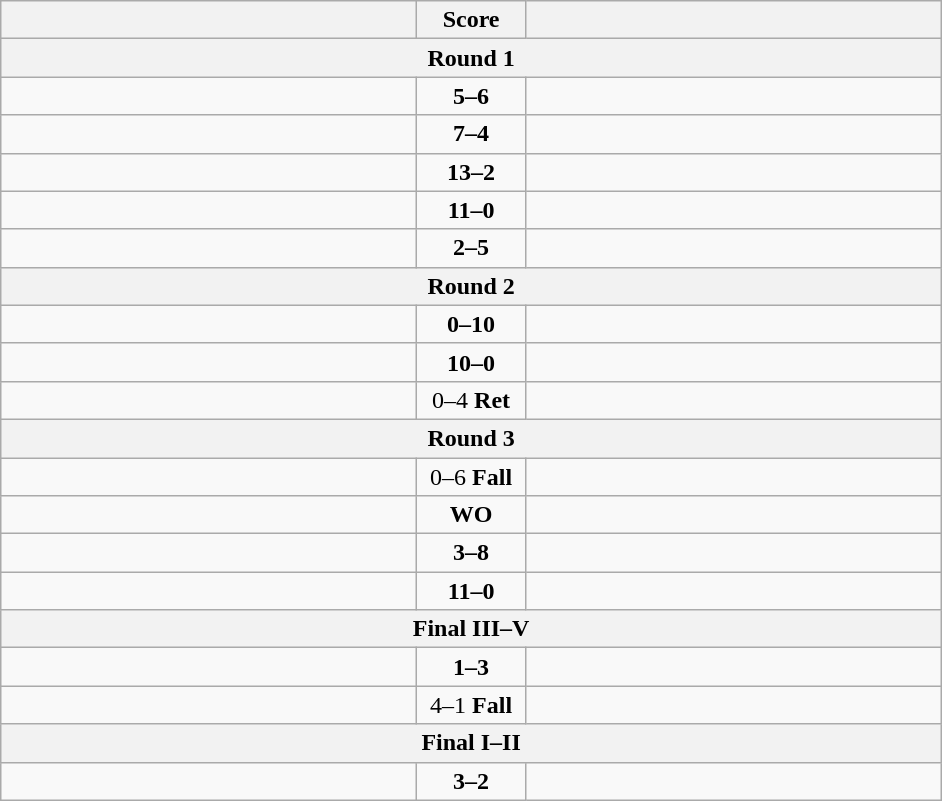<table class="wikitable" style="text-align: left;">
<tr>
<th align="right" width="270"></th>
<th width="65">Score</th>
<th align="left" width="270"></th>
</tr>
<tr>
<th colspan="3">Round 1</th>
</tr>
<tr>
<td></td>
<td align=center><strong>5–6</strong></td>
<td><strong></strong></td>
</tr>
<tr>
<td><strong></strong></td>
<td align=center><strong>7–4</strong></td>
<td></td>
</tr>
<tr>
<td><strong></strong></td>
<td align=center><strong>13–2</strong></td>
<td></td>
</tr>
<tr>
<td><strong></strong></td>
<td align=center><strong>11–0</strong></td>
<td></td>
</tr>
<tr>
<td></td>
<td align=center><strong>2–5</strong></td>
<td><strong></strong></td>
</tr>
<tr>
<th colspan="3">Round 2</th>
</tr>
<tr>
<td></td>
<td align=center><strong>0–10</strong></td>
<td><strong></strong></td>
</tr>
<tr>
<td><strong></strong></td>
<td align=center><strong>10–0</strong></td>
<td></td>
</tr>
<tr>
<td></td>
<td align=center>0–4 <strong>Ret</strong></td>
<td><strong></strong></td>
</tr>
<tr>
<th colspan="3">Round 3</th>
</tr>
<tr>
<td></td>
<td align=center>0–6 <strong>Fall</strong></td>
<td><strong></strong></td>
</tr>
<tr>
<td><strong></strong></td>
<td align=center><strong>WO</strong></td>
<td></td>
</tr>
<tr>
<td></td>
<td align=center><strong>3–8</strong></td>
<td><strong></strong></td>
</tr>
<tr>
<td><strong></strong></td>
<td align=center><strong>11–0</strong></td>
<td></td>
</tr>
<tr>
<th colspan="3">Final III–V</th>
</tr>
<tr>
<td></td>
<td align=center><strong>1–3</strong></td>
<td><strong></strong></td>
</tr>
<tr>
<td><strong></strong></td>
<td align=center>4–1 <strong>Fall</strong></td>
<td></td>
</tr>
<tr>
<th colspan="3">Final I–II</th>
</tr>
<tr>
<td><strong></strong></td>
<td align=center><strong>3–2</strong></td>
<td></td>
</tr>
</table>
